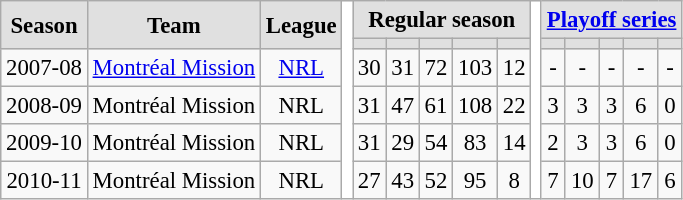<table style="font-size: 95%; text-align: center;" class="wikitable alternance2">
<tr>
<th scope="col" rowspan="2" style="background: #e0e0e0;">Season</th>
<th scope="col" rowspan="2" style="background: #e0e0e0;">Team</th>
<th scope="col" rowspan="2" style="background: #e0e0e0;">League</th>
<td rowspan="99" style="background: #fff;"></td>
<th scope="col" colspan="5" style="background: #e0e0e0;">Regular season</th>
<td rowspan="99" style="background: #fff;"></td>
<th scope="col" colspan="5" style="background: #e0e0e0;"><a href='#'>Playoff series</a></th>
</tr>
<tr>
<th scope="col" style="background: #e0e0e0;"></th>
<th scope="col" style="background: #e0e0e0;"></th>
<th scope="col" style="background: #e0e0e0;"></th>
<th scope="col" style="background: #e0e0e0;"></th>
<th scope="col" style="background: #e0e0e0;"></th>
<th scope="col" style="background: #e0e0e0;"></th>
<th scope="col" style="background: #e0e0e0;"></th>
<th scope="col" style="background: #e0e0e0;"></th>
<th scope="col" style="background: #e0e0e0;"></th>
<th scope="col" style="background: #e0e0e0;"></th>
</tr>
<tr>
<td>2007-08</td>
<td><a href='#'>Montréal Mission</a></td>
<td><a href='#'>NRL</a></td>
<td>30</td>
<td>31</td>
<td>72</td>
<td>103</td>
<td>12</td>
<td>-</td>
<td>-</td>
<td>-</td>
<td>-</td>
<td>-</td>
</tr>
<tr>
<td>2008-09</td>
<td>Montréal Mission</td>
<td>NRL</td>
<td>31</td>
<td>47</td>
<td>61</td>
<td>108</td>
<td>22</td>
<td>3</td>
<td>3</td>
<td>3</td>
<td>6</td>
<td>0</td>
</tr>
<tr>
<td>2009-10</td>
<td>Montréal Mission</td>
<td>NRL</td>
<td>31</td>
<td>29</td>
<td>54</td>
<td>83</td>
<td>14</td>
<td>2</td>
<td>3</td>
<td>3</td>
<td>6</td>
<td>0</td>
</tr>
<tr>
<td>2010-11</td>
<td>Montréal Mission</td>
<td>NRL</td>
<td>27</td>
<td>43</td>
<td>52</td>
<td>95</td>
<td>8</td>
<td>7</td>
<td>10</td>
<td>7</td>
<td>17</td>
<td>6</td>
</tr>
</table>
